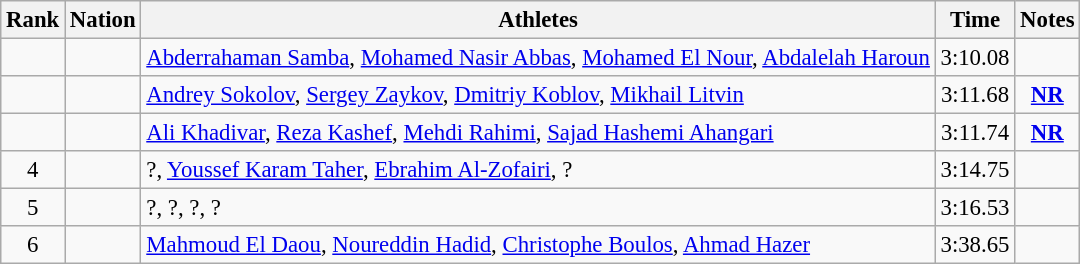<table class="wikitable sortable" style="text-align:center;font-size:95%">
<tr>
<th>Rank</th>
<th>Nation</th>
<th>Athletes</th>
<th>Time</th>
<th>Notes</th>
</tr>
<tr>
<td></td>
<td align=left></td>
<td align=left><a href='#'>Abderrahaman Samba</a>, <a href='#'>Mohamed Nasir Abbas</a>, <a href='#'>Mohamed El Nour</a>, <a href='#'>Abdalelah Haroun</a></td>
<td>3:10.08</td>
<td></td>
</tr>
<tr>
<td></td>
<td align=left></td>
<td align=left><a href='#'>Andrey Sokolov</a>, <a href='#'>Sergey Zaykov</a>, <a href='#'>Dmitriy Koblov</a>, <a href='#'>Mikhail Litvin</a></td>
<td>3:11.68</td>
<td><strong><a href='#'>NR</a></strong></td>
</tr>
<tr>
<td></td>
<td align=left></td>
<td align=left><a href='#'>Ali Khadivar</a>, <a href='#'>Reza Kashef</a>, <a href='#'>Mehdi Rahimi</a>, <a href='#'>Sajad Hashemi Ahangari</a></td>
<td>3:11.74</td>
<td><strong><a href='#'>NR</a></strong></td>
</tr>
<tr>
<td>4</td>
<td align=left></td>
<td align=left>?, <a href='#'>Youssef Karam Taher</a>, <a href='#'>Ebrahim Al-Zofairi</a>, ?</td>
<td>3:14.75</td>
<td></td>
</tr>
<tr>
<td>5</td>
<td align=left></td>
<td align=left>?, ?, ?, ?</td>
<td>3:16.53</td>
<td></td>
</tr>
<tr>
<td>6</td>
<td align=left></td>
<td align=left><a href='#'>Mahmoud El Daou</a>, <a href='#'>Noureddin Hadid</a>, <a href='#'>Christophe Boulos</a>, <a href='#'>Ahmad Hazer</a></td>
<td>3:38.65</td>
<td></td>
</tr>
</table>
